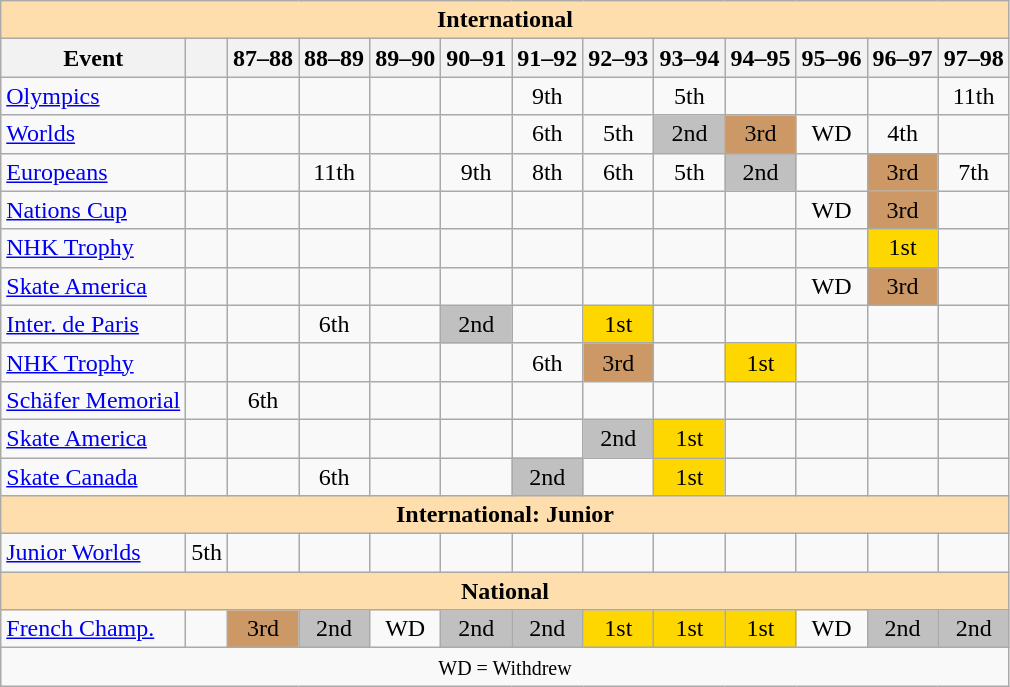<table class="wikitable" style="text-align:center">
<tr>
<th style="background-color: #ffdead; " colspan=13 align=center>International</th>
</tr>
<tr>
<th>Event</th>
<th></th>
<th>87–88</th>
<th>88–89</th>
<th>89–90</th>
<th>90–91</th>
<th>91–92</th>
<th>92–93</th>
<th>93–94</th>
<th>94–95</th>
<th>95–96</th>
<th>96–97</th>
<th>97–98</th>
</tr>
<tr>
<td align=left><a href='#'>Olympics</a></td>
<td></td>
<td></td>
<td></td>
<td></td>
<td></td>
<td>9th</td>
<td></td>
<td>5th</td>
<td></td>
<td></td>
<td></td>
<td>11th</td>
</tr>
<tr>
<td align=left><a href='#'>Worlds</a></td>
<td></td>
<td></td>
<td></td>
<td></td>
<td></td>
<td>6th</td>
<td>5th</td>
<td bgcolor=silver>2nd</td>
<td bgcolor=cc9966>3rd</td>
<td>WD</td>
<td>4th</td>
<td></td>
</tr>
<tr>
<td align=left><a href='#'>Europeans</a></td>
<td></td>
<td></td>
<td>11th</td>
<td></td>
<td>9th</td>
<td>8th</td>
<td>6th</td>
<td>5th</td>
<td bgcolor=silver>2nd</td>
<td></td>
<td bgcolor=cc9966>3rd</td>
<td>7th</td>
</tr>
<tr>
<td align=left> <a href='#'>Nations Cup</a></td>
<td></td>
<td></td>
<td></td>
<td></td>
<td></td>
<td></td>
<td></td>
<td></td>
<td></td>
<td>WD</td>
<td bgcolor=cc9966>3rd</td>
<td></td>
</tr>
<tr>
<td align=left> <a href='#'>NHK Trophy</a></td>
<td></td>
<td></td>
<td></td>
<td></td>
<td></td>
<td></td>
<td></td>
<td></td>
<td></td>
<td></td>
<td bgcolor=gold>1st</td>
<td></td>
</tr>
<tr>
<td align=left> <a href='#'>Skate America</a></td>
<td></td>
<td></td>
<td></td>
<td></td>
<td></td>
<td></td>
<td></td>
<td></td>
<td></td>
<td>WD</td>
<td bgcolor=cc9966>3rd</td>
<td></td>
</tr>
<tr>
<td align=left><a href='#'>Inter. de Paris</a></td>
<td></td>
<td></td>
<td>6th</td>
<td></td>
<td bgcolor=silver>2nd</td>
<td></td>
<td bgcolor=gold>1st</td>
<td></td>
<td></td>
<td></td>
<td></td>
<td></td>
</tr>
<tr>
<td align=left><a href='#'>NHK Trophy</a></td>
<td></td>
<td></td>
<td></td>
<td></td>
<td></td>
<td>6th</td>
<td bgcolor=cc9966>3rd</td>
<td></td>
<td bgcolor=gold>1st</td>
<td></td>
<td></td>
<td></td>
</tr>
<tr>
<td align=left><a href='#'>Schäfer Memorial</a></td>
<td></td>
<td>6th</td>
<td></td>
<td></td>
<td></td>
<td></td>
<td></td>
<td></td>
<td></td>
<td></td>
<td></td>
<td></td>
</tr>
<tr>
<td align=left><a href='#'>Skate America</a></td>
<td></td>
<td></td>
<td></td>
<td></td>
<td></td>
<td></td>
<td bgcolor=silver>2nd</td>
<td bgcolor=gold>1st</td>
<td></td>
<td></td>
<td></td>
<td></td>
</tr>
<tr>
<td align=left><a href='#'>Skate Canada</a></td>
<td></td>
<td></td>
<td>6th</td>
<td></td>
<td></td>
<td bgcolor=silver>2nd</td>
<td></td>
<td bgcolor=gold>1st</td>
<td></td>
<td></td>
<td></td>
<td></td>
</tr>
<tr>
<th style="background-color: #ffdead; " colspan=13 align=center>International: Junior</th>
</tr>
<tr>
<td align=left><a href='#'>Junior Worlds</a></td>
<td>5th</td>
<td></td>
<td></td>
<td></td>
<td></td>
<td></td>
<td></td>
<td></td>
<td></td>
<td></td>
<td></td>
<td></td>
</tr>
<tr>
<th style="background-color: #ffdead; " colspan=13 align=center>National</th>
</tr>
<tr>
<td align=left><a href='#'>French Champ.</a></td>
<td></td>
<td bgcolor=cc9966>3rd</td>
<td bgcolor=silver>2nd</td>
<td>WD</td>
<td bgcolor=silver>2nd</td>
<td bgcolor=silver>2nd</td>
<td bgcolor=gold>1st</td>
<td bgcolor=gold>1st</td>
<td bgcolor=gold>1st</td>
<td>WD</td>
<td bgcolor=silver>2nd</td>
<td bgcolor=silver>2nd</td>
</tr>
<tr>
<td colspan=13 align=center><small> WD = Withdrew </small></td>
</tr>
</table>
